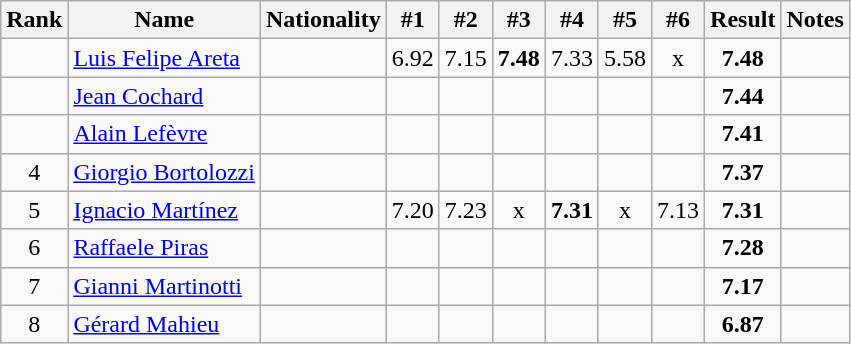<table class="wikitable sortable" style="text-align:center">
<tr>
<th>Rank</th>
<th>Name</th>
<th>Nationality</th>
<th>#1</th>
<th>#2</th>
<th>#3</th>
<th>#4</th>
<th>#5</th>
<th>#6</th>
<th>Result</th>
<th>Notes</th>
</tr>
<tr>
<td></td>
<td align=left><a href='#'>Luis Felipe Areta</a></td>
<td align=left></td>
<td>6.92</td>
<td>7.15</td>
<td><strong>7.48</strong></td>
<td>7.33</td>
<td>5.58</td>
<td>x</td>
<td><strong>7.48</strong></td>
<td></td>
</tr>
<tr>
<td></td>
<td align=left><a href='#'>Jean Cochard</a></td>
<td align=left></td>
<td></td>
<td></td>
<td></td>
<td></td>
<td></td>
<td></td>
<td><strong>7.44</strong></td>
<td></td>
</tr>
<tr>
<td></td>
<td align=left><a href='#'>Alain Lefèvre</a></td>
<td align=left></td>
<td></td>
<td></td>
<td></td>
<td></td>
<td></td>
<td></td>
<td><strong>7.41</strong></td>
<td></td>
</tr>
<tr>
<td>4</td>
<td align=left><a href='#'>Giorgio Bortolozzi</a></td>
<td align=left></td>
<td></td>
<td></td>
<td></td>
<td></td>
<td></td>
<td></td>
<td><strong>7.37</strong></td>
<td></td>
</tr>
<tr>
<td>5</td>
<td align=left><a href='#'>Ignacio Martínez</a></td>
<td align=left></td>
<td>7.20</td>
<td>7.23</td>
<td>x</td>
<td><strong>7.31</strong></td>
<td>x</td>
<td>7.13</td>
<td><strong>7.31</strong></td>
<td></td>
</tr>
<tr>
<td>6</td>
<td align=left><a href='#'>Raffaele Piras</a></td>
<td align=left></td>
<td></td>
<td></td>
<td></td>
<td></td>
<td></td>
<td></td>
<td><strong>7.28</strong></td>
<td></td>
</tr>
<tr>
<td>7</td>
<td align=left><a href='#'>Gianni Martinotti</a></td>
<td align=left></td>
<td></td>
<td></td>
<td></td>
<td></td>
<td></td>
<td></td>
<td><strong>7.17</strong></td>
<td></td>
</tr>
<tr>
<td>8</td>
<td align=left><a href='#'>Gérard Mahieu</a></td>
<td align=left></td>
<td></td>
<td></td>
<td></td>
<td></td>
<td></td>
<td></td>
<td><strong>6.87</strong></td>
<td></td>
</tr>
</table>
